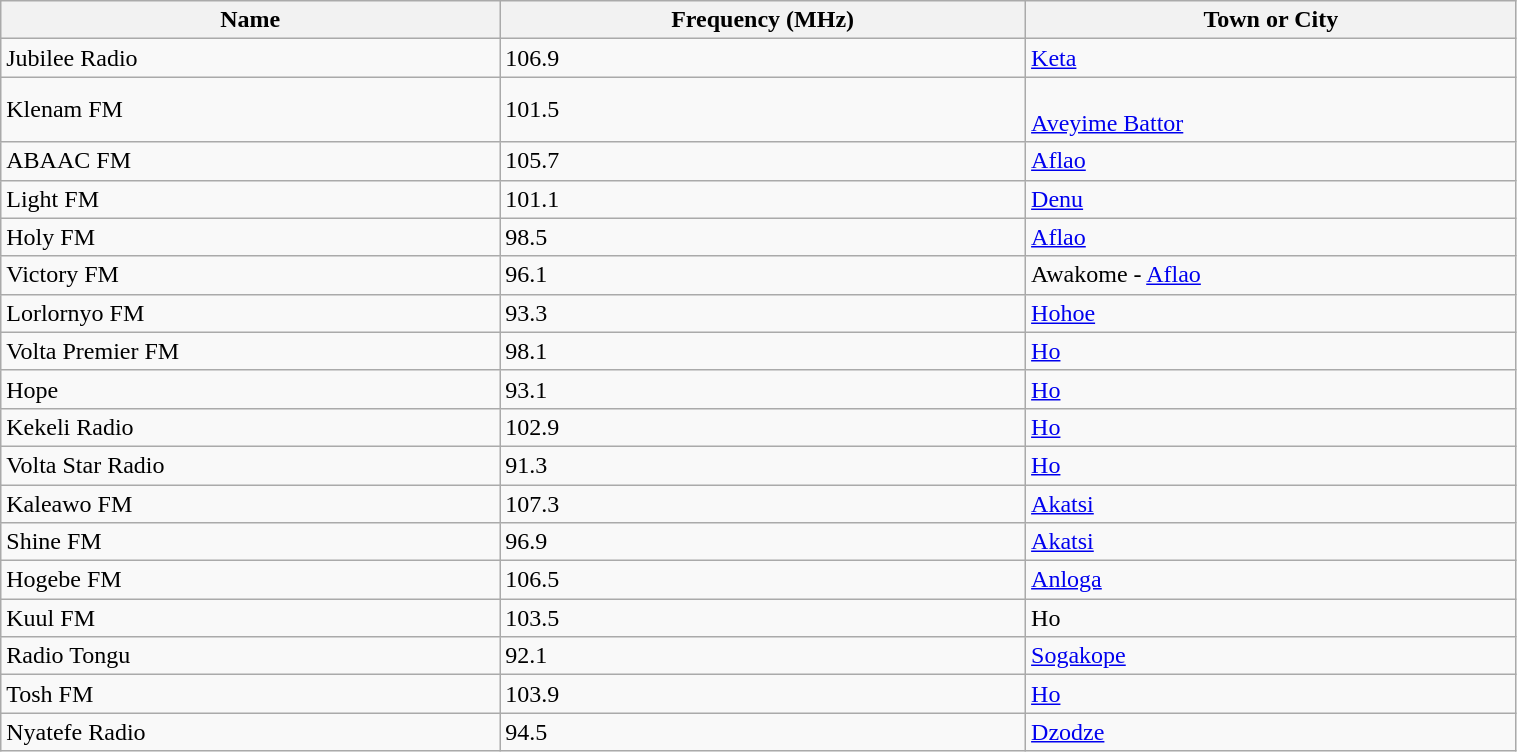<table class="wikitable sortable" style="width:80%;">
<tr align="right">
<th>Name</th>
<th>Frequency (MHz)</th>
<th>Town or City</th>
</tr>
<tr>
<td>Jubilee Radio</td>
<td>106.9</td>
<td><a href='#'>Keta</a></td>
</tr>
<tr>
<td>Klenam FM</td>
<td>101.5</td>
<td><br><a href='#'>Aveyime Battor</a></td>
</tr>
<tr>
<td>ABAAC FM</td>
<td>105.7</td>
<td><a href='#'>Aflao</a></td>
</tr>
<tr>
<td>Light FM</td>
<td>101.1</td>
<td><a href='#'>Denu</a></td>
</tr>
<tr>
<td>Holy FM</td>
<td>98.5</td>
<td><a href='#'>Aflao</a></td>
</tr>
<tr>
<td>Victory FM</td>
<td>96.1</td>
<td>Awakome - <a href='#'>Aflao</a></td>
</tr>
<tr>
<td>Lorlornyo FM</td>
<td>93.3</td>
<td><a href='#'>Hohoe</a></td>
</tr>
<tr>
<td>Volta Premier FM</td>
<td>98.1</td>
<td><a href='#'>Ho</a></td>
</tr>
<tr>
<td>Hope</td>
<td>93.1</td>
<td><a href='#'>Ho</a></td>
</tr>
<tr>
<td>Kekeli Radio</td>
<td>102.9</td>
<td><a href='#'>Ho</a></td>
</tr>
<tr>
<td>Volta Star Radio</td>
<td>91.3</td>
<td><a href='#'>Ho</a></td>
</tr>
<tr>
<td>Kaleawo FM</td>
<td>107.3</td>
<td><a href='#'>Akatsi</a></td>
</tr>
<tr>
<td>Shine FM</td>
<td>96.9</td>
<td><a href='#'>Akatsi</a></td>
</tr>
<tr>
<td>Hogebe FM</td>
<td>106.5</td>
<td><a href='#'>Anloga</a></td>
</tr>
<tr>
<td>Kuul FM</td>
<td>103.5</td>
<td>Ho</td>
</tr>
<tr>
<td>Radio Tongu</td>
<td>92.1</td>
<td><a href='#'>Sogakope</a></td>
</tr>
<tr>
<td>Tosh FM</td>
<td>103.9</td>
<td><a href='#'>Ho</a></td>
</tr>
<tr>
<td>Nyatefe Radio</td>
<td>94.5</td>
<td><a href='#'>Dzodze</a></td>
</tr>
</table>
